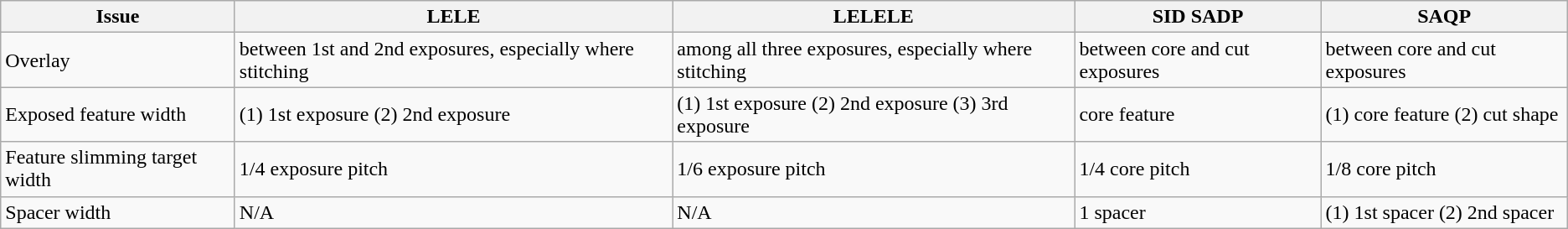<table class="wikitable">
<tr>
<th>Issue</th>
<th>LELE</th>
<th>LELELE</th>
<th>SID SADP</th>
<th>SAQP</th>
</tr>
<tr>
<td>Overlay</td>
<td>between 1st and 2nd exposures, especially where stitching</td>
<td>among all three exposures, especially where stitching</td>
<td>between core and cut exposures</td>
<td>between core and cut exposures</td>
</tr>
<tr>
<td>Exposed feature width</td>
<td>(1) 1st exposure (2) 2nd exposure</td>
<td>(1) 1st exposure (2) 2nd exposure (3) 3rd exposure</td>
<td>core feature</td>
<td>(1) core feature (2) cut shape</td>
</tr>
<tr>
<td>Feature slimming target width</td>
<td>1/4 exposure pitch</td>
<td>1/6 exposure pitch</td>
<td>1/4 core pitch</td>
<td>1/8 core pitch</td>
</tr>
<tr>
<td>Spacer width</td>
<td>N/A</td>
<td>N/A</td>
<td>1 spacer</td>
<td>(1) 1st spacer (2) 2nd spacer</td>
</tr>
</table>
